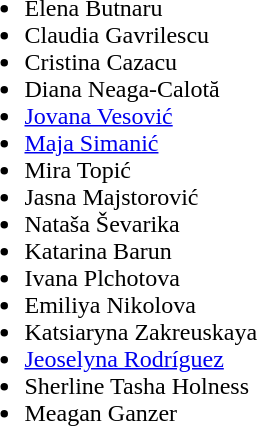<table>
<tr>
<td valign="top"><br><ul><li> Elena Butnaru</li><li> Claudia Gavrilescu</li><li> Cristina Cazacu</li><li> Diana Neaga-Calotă</li><li> <a href='#'>Jovana Vesović</a></li><li> <a href='#'>Maja Simanić</a></li><li> Mira Topić</li><li> Jasna Majstorović</li><li> Nataša Ševarika</li><li> Katarina Barun</li><li> Ivana Plchotova</li><li> Emiliya Nikolova</li><li> Katsiaryna Zakreuskaya</li><li> <a href='#'>Jeoselyna Rodríguez</a></li><li> Sherline Tasha Holness</li><li> Meagan Ganzer</li></ul></td>
</tr>
</table>
